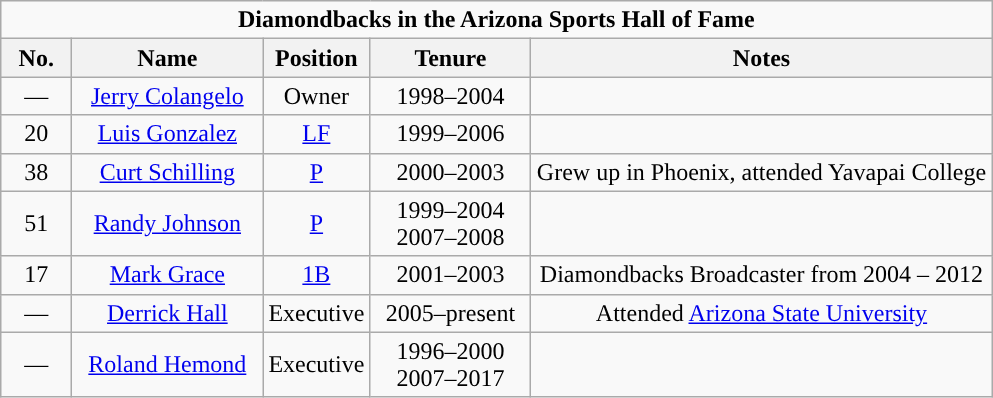<table class="wikitable" style="text-align:center">
<tr>
<td colspan="5"><strong>Diamondbacks in the Arizona Sports Hall of Fame</strong></td>
</tr>
<tr>
<th width=40px>No.</th>
<th width=120px>Name</th>
<th width=40px>Position</th>
<th width=100px>Tenure</th>
<th width=300px>Notes</th>
</tr>
<tr>
<td>—</td>
<td><a href='#'>Jerry Colangelo</a></td>
<td>Owner</td>
<td>1998–2004</td>
<td></td>
</tr>
<tr>
<td>20</td>
<td><a href='#'>Luis Gonzalez</a></td>
<td><a href='#'>LF</a></td>
<td>1999–2006</td>
<td></td>
</tr>
<tr>
<td>38</td>
<td><a href='#'>Curt Schilling</a></td>
<td><a href='#'>P</a></td>
<td>2000–2003</td>
<td>Grew up in Phoenix, attended Yavapai College</td>
</tr>
<tr>
<td>51</td>
<td><a href='#'>Randy Johnson</a></td>
<td><a href='#'>P</a></td>
<td>1999–2004<br>2007–2008</td>
<td></td>
</tr>
<tr>
<td>17</td>
<td><a href='#'>Mark Grace</a></td>
<td><a href='#'>1B</a></td>
<td>2001–2003</td>
<td>Diamondbacks Broadcaster from 2004 – 2012</td>
</tr>
<tr>
<td>—</td>
<td><a href='#'>Derrick Hall</a></td>
<td>Executive</td>
<td>2005–present</td>
<td>Attended <a href='#'>Arizona State University</a></td>
</tr>
<tr>
<td>—</td>
<td><a href='#'>Roland Hemond</a></td>
<td>Executive</td>
<td>1996–2000<br>2007–2017</td>
<td></td>
</tr>
</table>
